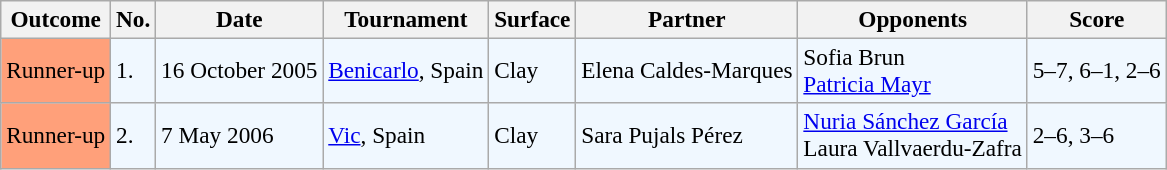<table class="sortable wikitable" style=font-size:97%>
<tr>
<th>Outcome</th>
<th>No.</th>
<th>Date</th>
<th>Tournament</th>
<th>Surface</th>
<th>Partner</th>
<th>Opponents</th>
<th>Score</th>
</tr>
<tr bgcolor="#f0f8ff">
<td style="background:#ffa07a;">Runner-up</td>
<td>1.</td>
<td>16 October 2005</td>
<td><a href='#'>Benicarlo</a>, Spain</td>
<td>Clay</td>
<td> Elena Caldes-Marques</td>
<td> Sofia Brun<br> <a href='#'>Patricia Mayr</a></td>
<td>5–7, 6–1, 2–6</td>
</tr>
<tr bgcolor="#f0f8ff">
<td style="background:#ffa07a;">Runner-up</td>
<td>2.</td>
<td>7 May 2006</td>
<td><a href='#'>Vic</a>, Spain</td>
<td>Clay</td>
<td> Sara Pujals Pérez</td>
<td> <a href='#'>Nuria Sánchez García</a> <br>  Laura Vallvaerdu-Zafra</td>
<td>2–6, 3–6</td>
</tr>
</table>
